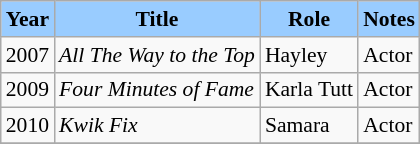<table class="wikitable" style="font-size:90%;">
<tr>
<th style="background: #9cf;">Year</th>
<th style="background: #9cf;">Title</th>
<th style="background: #9cf;">Role</th>
<th style="background: #9cf;">Notes</th>
</tr>
<tr>
<td>2007</td>
<td><em>All The Way to the Top</em></td>
<td>Hayley</td>
<td>Actor</td>
</tr>
<tr>
<td>2009</td>
<td><em>Four Minutes of Fame</em></td>
<td>Karla Tutt</td>
<td>Actor</td>
</tr>
<tr>
<td>2010</td>
<td><em>Kwik Fix</em></td>
<td>Samara</td>
<td>Actor</td>
</tr>
<tr>
</tr>
</table>
